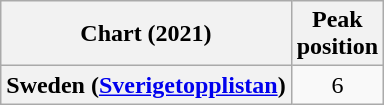<table class="wikitable plainrowheaders" style="text-align:center">
<tr>
<th scope="col">Chart (2021)</th>
<th scope="col">Peak<br> position</th>
</tr>
<tr>
<th scope="row">Sweden (<a href='#'>Sverigetopplistan</a>)</th>
<td>6</td>
</tr>
</table>
